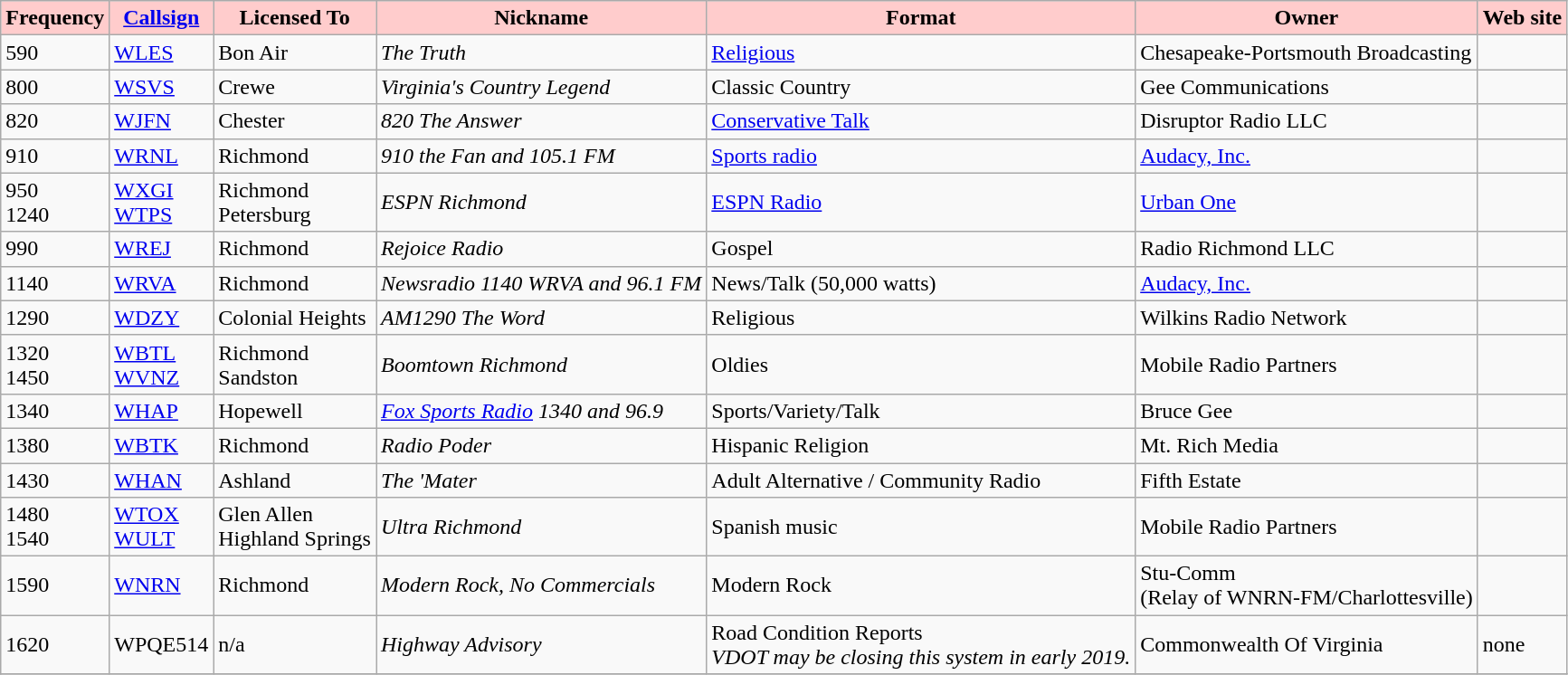<table class="wikitable">
<tr>
<th style="background:#ffcccc;">Frequency</th>
<th style="background:#ffcccc;"><a href='#'>Callsign</a></th>
<th style="background:#ffcccc;">Licensed To</th>
<th style="background:#ffcccc;">Nickname</th>
<th style="background:#ffcccc;">Format</th>
<th style="background:#ffcccc;">Owner</th>
<th style="background:#ffcccc;">Web site</th>
</tr>
<tr>
<td>590</td>
<td><a href='#'>WLES</a></td>
<td>Bon Air</td>
<td><em>The Truth</em></td>
<td><a href='#'>Religious</a></td>
<td>Chesapeake-Portsmouth Broadcasting</td>
<td></td>
</tr>
<tr>
<td>800</td>
<td><a href='#'>WSVS</a></td>
<td>Crewe</td>
<td><em>Virginia's Country Legend</em></td>
<td>Classic Country</td>
<td>Gee Communications</td>
<td></td>
</tr>
<tr>
<td>820</td>
<td><a href='#'>WJFN</a></td>
<td>Chester</td>
<td><em>820 The Answer</em></td>
<td><a href='#'>Conservative Talk</a></td>
<td>Disruptor Radio LLC</td>
<td></td>
</tr>
<tr>
<td>910</td>
<td><a href='#'>WRNL</a></td>
<td>Richmond</td>
<td><em>910 the Fan and 105.1 FM</em></td>
<td><a href='#'>Sports radio</a></td>
<td><a href='#'>Audacy, Inc.</a></td>
<td></td>
</tr>
<tr>
<td>950<br>1240</td>
<td><a href='#'>WXGI</a><br><a href='#'>WTPS</a></td>
<td>Richmond<br>Petersburg</td>
<td><em>ESPN Richmond</em></td>
<td><a href='#'>ESPN Radio</a></td>
<td><a href='#'>Urban One</a></td>
<td></td>
</tr>
<tr>
<td>990</td>
<td><a href='#'>WREJ</a></td>
<td>Richmond</td>
<td><em>Rejoice Radio</em></td>
<td>Gospel</td>
<td>Radio Richmond LLC</td>
<td></td>
</tr>
<tr>
<td>1140</td>
<td><a href='#'>WRVA</a></td>
<td>Richmond</td>
<td><em>Newsradio 1140 WRVA and 96.1 FM</em></td>
<td>News/Talk (50,000 watts)</td>
<td><a href='#'>Audacy, Inc.</a></td>
<td></td>
</tr>
<tr>
<td>1290</td>
<td><a href='#'>WDZY</a></td>
<td>Colonial Heights</td>
<td><em>AM1290 The Word</em></td>
<td>Religious</td>
<td>Wilkins Radio Network</td>
<td></td>
</tr>
<tr>
<td>1320 <br> 1450</td>
<td><a href='#'>WBTL</a><br><a href='#'>WVNZ</a></td>
<td>Richmond<br>Sandston</td>
<td><em>Boomtown Richmond</em></td>
<td>Oldies</td>
<td>Mobile Radio Partners</td>
<td></td>
</tr>
<tr>
<td>1340</td>
<td><a href='#'>WHAP</a></td>
<td>Hopewell</td>
<td><em><a href='#'>Fox Sports Radio</a> 1340 and 96.9</em></td>
<td>Sports/Variety/Talk</td>
<td>Bruce Gee</td>
<td></td>
</tr>
<tr>
<td>1380</td>
<td><a href='#'>WBTK</a></td>
<td>Richmond</td>
<td><em>Radio Poder</em></td>
<td>Hispanic Religion</td>
<td>Mt. Rich Media</td>
<td></td>
</tr>
<tr>
<td>1430</td>
<td><a href='#'>WHAN</a></td>
<td>Ashland</td>
<td><em>The 'Mater</em></td>
<td>Adult Alternative / Community Radio</td>
<td>Fifth Estate</td>
<td></td>
</tr>
<tr>
<td>1480<br>1540</td>
<td><a href='#'>WTOX</a><br><a href='#'>WULT</a></td>
<td>Glen Allen<br>Highland Springs</td>
<td><em>Ultra Richmond</em></td>
<td>Spanish music</td>
<td>Mobile Radio Partners</td>
<td></td>
</tr>
<tr>
<td>1590</td>
<td><a href='#'>WNRN</a></td>
<td>Richmond</td>
<td><em>Modern Rock, No Commercials</em></td>
<td>Modern Rock</td>
<td>Stu-Comm<br>(Relay of WNRN-FM/Charlottesville)</td>
<td></td>
</tr>
<tr>
<td>1620</td>
<td>WPQE514</td>
<td>n/a</td>
<td><em>Highway Advisory</em></td>
<td>Road Condition Reports<br><em>VDOT may be closing this system in early 2019.</em></td>
<td>Commonwealth Of Virginia</td>
<td>none</td>
</tr>
<tr>
</tr>
</table>
